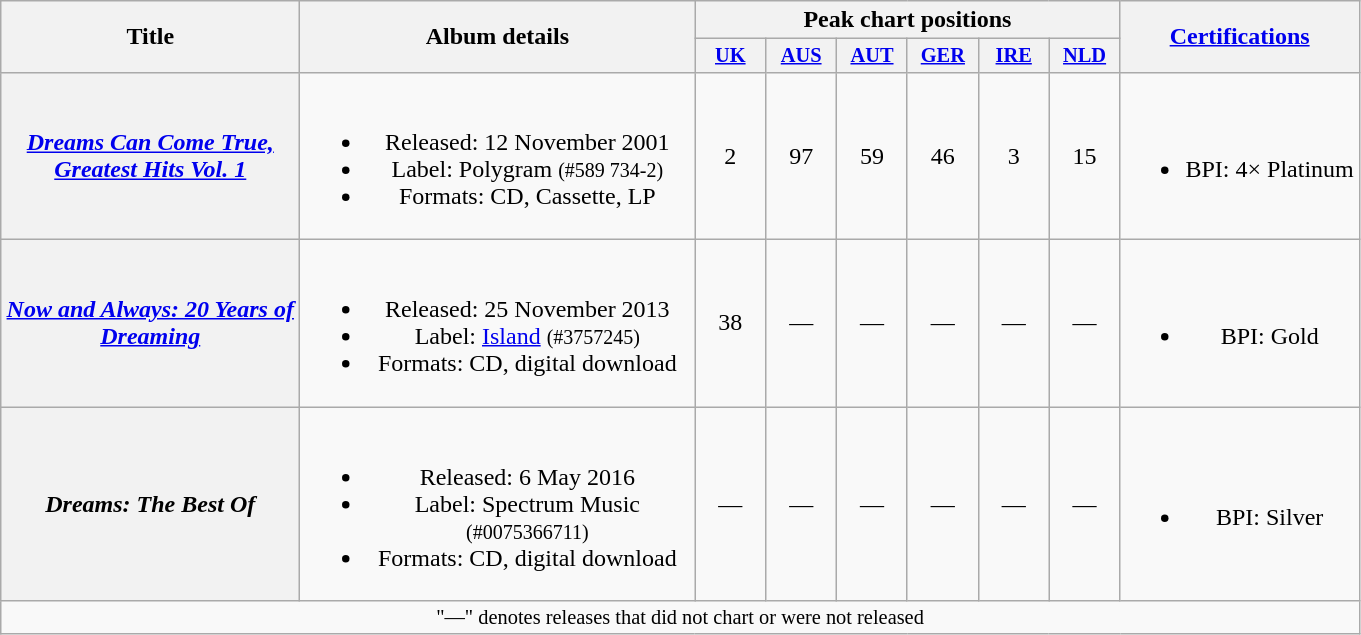<table class="wikitable plainrowheaders" style="text-align:center;" border="1">
<tr>
<th scope="col" rowspan="2" style="width:12em;">Title</th>
<th scope="col" rowspan="2" style="width:16em;">Album details</th>
<th scope="col" colspan="6">Peak chart positions</th>
<th scope="col" rowspan="2"><a href='#'>Certifications</a></th>
</tr>
<tr>
<th scope="col" style="width:3em;font-size:85%;"><a href='#'>UK</a><br></th>
<th scope="col" style="width:3em;font-size:85%;"><a href='#'>AUS</a><br></th>
<th scope="col" style="width:3em;font-size:85%;"><a href='#'>AUT</a><br></th>
<th scope="col" style="width:3em;font-size:85%;"><a href='#'>GER</a><br></th>
<th scope="col" style="width:3em;font-size:85%;"><a href='#'>IRE</a><br></th>
<th scope="col" style="width:3em;font-size:85%;"><a href='#'>NLD</a><br></th>
</tr>
<tr>
<th scope="row"><em><a href='#'>Dreams Can Come True, Greatest Hits Vol. 1</a></em></th>
<td><br><ul><li>Released: 12 November 2001</li><li>Label: Polygram <small>(#589 734-2)</small></li><li>Formats: CD, Cassette, LP</li></ul></td>
<td>2</td>
<td>97</td>
<td>59</td>
<td>46</td>
<td>3</td>
<td>15</td>
<td><br><ul><li>BPI: 4× Platinum</li></ul></td>
</tr>
<tr>
<th scope="row"><em><a href='#'>Now and Always: 20 Years of Dreaming</a></em></th>
<td><br><ul><li>Released: 25 November 2013</li><li>Label: <a href='#'>Island</a> <small>(#3757245)</small></li><li>Formats: CD, digital download</li></ul></td>
<td>38</td>
<td>—</td>
<td>—</td>
<td>—</td>
<td>—</td>
<td>—</td>
<td><br><ul><li>BPI: Gold</li></ul></td>
</tr>
<tr>
<th scope="row"><em>Dreams: The Best Of</em></th>
<td><br><ul><li>Released: 6 May 2016</li><li>Label: Spectrum Music <small>(#0075366711)</small></li><li>Formats: CD, digital download</li></ul></td>
<td>—</td>
<td>—</td>
<td>—</td>
<td>—</td>
<td>—</td>
<td>—</td>
<td><br><ul><li>BPI: Silver</li></ul></td>
</tr>
<tr>
<td colspan="11" style="font-size:85%">"—" denotes releases that did not chart or were not released</td>
</tr>
</table>
